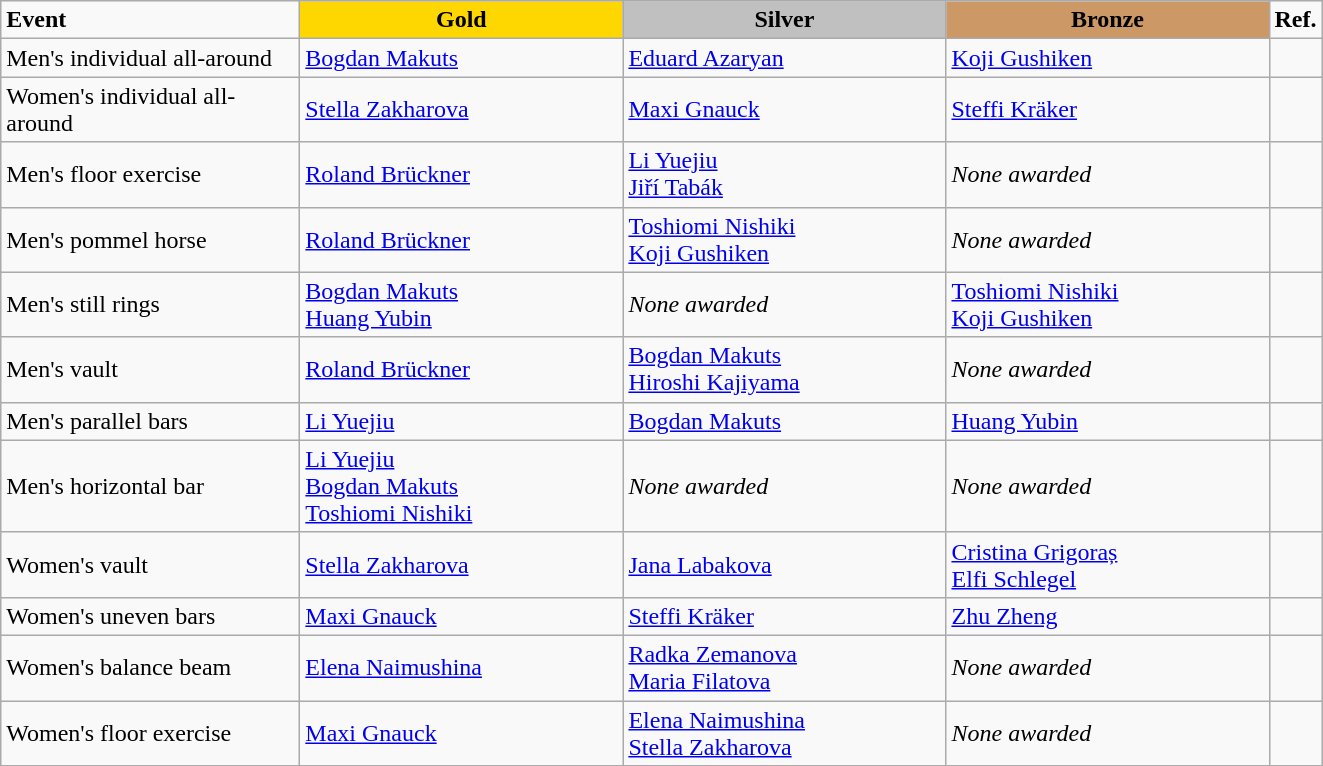<table class="wikitable">
<tr>
<td style="width:12em;"><strong>Event</strong></td>
<td style="text-align:center; background:gold; width:13em;"><strong>Gold</strong></td>
<td style="text-align:center; background:silver; width:13em;"><strong>Silver</strong></td>
<td style="text-align:center; background:#c96; width:13em;"><strong>Bronze</strong></td>
<td style="width:1em;"><strong>Ref.</strong></td>
</tr>
<tr>
<td>Men's individual all-around</td>
<td> <a href='#'>Bogdan Makuts</a></td>
<td> <a href='#'>Eduard Azaryan</a></td>
<td> <a href='#'>Koji Gushiken</a></td>
<td></td>
</tr>
<tr>
<td> Women's individual all-around </td>
<td> <a href='#'>Stella Zakharova</a></td>
<td> <a href='#'>Maxi Gnauck</a></td>
<td> <a href='#'>Steffi Kräker</a></td>
<td></td>
</tr>
<tr>
<td>Men's floor exercise</td>
<td> <a href='#'>Roland Brückner</a></td>
<td> <a href='#'>Li Yuejiu</a><br> <a href='#'>Jiří Tabák</a></td>
<td><em>None awarded</em></td>
<td></td>
</tr>
<tr>
<td>Men's pommel horse</td>
<td> <a href='#'>Roland Brückner</a></td>
<td> <a href='#'>Toshiomi Nishiki</a><br> <a href='#'>Koji Gushiken</a></td>
<td><em>None awarded</em></td>
<td></td>
</tr>
<tr>
<td>Men's still rings</td>
<td> <a href='#'>Bogdan Makuts</a><br> <a href='#'>Huang Yubin</a></td>
<td><em>None awarded</em></td>
<td> <a href='#'>Toshiomi Nishiki</a><br> <a href='#'>Koji Gushiken</a></td>
<td></td>
</tr>
<tr>
<td>Men's vault</td>
<td> <a href='#'>Roland Brückner</a></td>
<td> <a href='#'>Bogdan Makuts</a><br> <a href='#'>Hiroshi Kajiyama</a></td>
<td><em>None awarded</em></td>
<td></td>
</tr>
<tr>
<td>Men's parallel bars</td>
<td> <a href='#'>Li Yuejiu</a></td>
<td> <a href='#'>Bogdan Makuts</a></td>
<td> <a href='#'>Huang Yubin</a></td>
<td></td>
</tr>
<tr>
<td>Men's horizontal bar</td>
<td> <a href='#'>Li Yuejiu</a><br> <a href='#'>Bogdan Makuts</a><br> <a href='#'>Toshiomi Nishiki</a></td>
<td><em>None awarded</em></td>
<td><em>None awarded</em></td>
<td></td>
</tr>
<tr>
<td>Women's vault</td>
<td> <a href='#'>Stella Zakharova</a></td>
<td> <a href='#'>Jana Labakova</a></td>
<td> <a href='#'>Cristina Grigoraș</a> <br>  <a href='#'>Elfi Schlegel</a></td>
<td></td>
</tr>
<tr>
<td>Women's uneven bars</td>
<td> <a href='#'>Maxi Gnauck</a></td>
<td> <a href='#'>Steffi Kräker</a></td>
<td> <a href='#'>Zhu Zheng</a></td>
<td></td>
</tr>
<tr>
<td> Women's balance beam </td>
<td> <a href='#'>Elena Naimushina</a></td>
<td> <a href='#'>Radka Zemanova</a> <br>  <a href='#'>Maria Filatova</a></td>
<td><em>None awarded</em></td>
<td></td>
</tr>
<tr>
<td>Women's floor exercise</td>
<td> <a href='#'>Maxi Gnauck</a></td>
<td> <a href='#'>Elena Naimushina</a> <br>  <a href='#'>Stella Zakharova</a></td>
<td><em>None awarded</em></td>
<td></td>
</tr>
</table>
